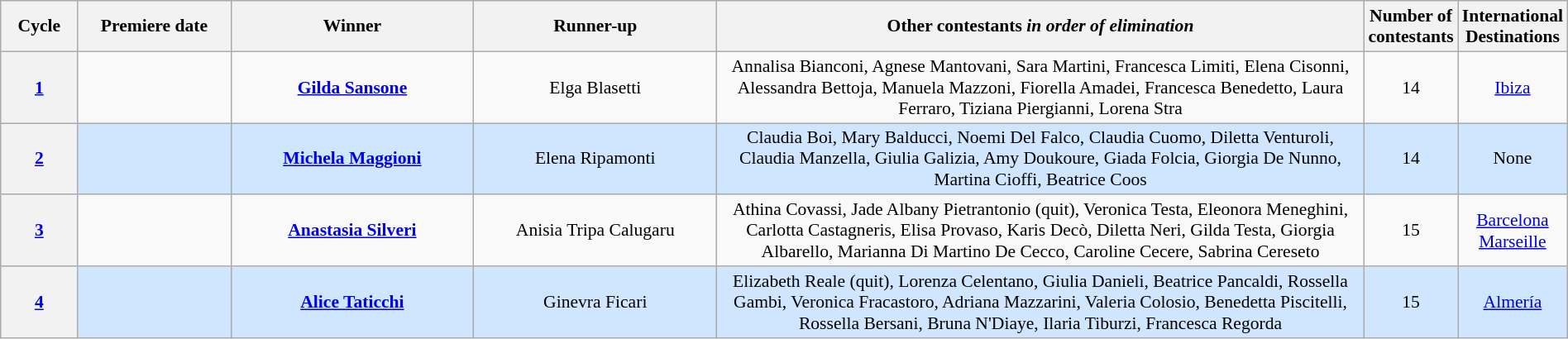<table class="wikitable" style="font-size:90%; width:100%; text-align: center;">
<tr>
<th style="width:5%;">Cycle</th>
<th style="width:10%;">Premiere date</th>
<th width=16%>Winner</th>
<th width=16%>Runner-up</th>
<th style="width:43%;">Other contestants <em>in order of elimination</em></th>
<th style="width:3%;">Number of contestants</th>
<th style="width:8%;">International Destinations</th>
</tr>
<tr>
<th><strong><a href='#'>1</a></strong></th>
<td></td>
<td><strong><a href='#'>Gilda Sansone</a></strong></td>
<td>Elga Blasetti</td>
<td>Annalisa Bianconi, Agnese Mantovani, Sara Martini, Francesca Limiti, Elena Cisonni, Alessandra Bettoja, Manuela Mazzoni, Fiorella Amadei, Francesca Benedetto, Laura Ferraro, Tiziana Piergianni, Lorena Stra</td>
<td>14</td>
<td><a href='#'>Ibiza</a></td>
</tr>
<tr style="background: #D0E6FF;">
<th><strong><a href='#'>2</a></strong></th>
<td></td>
<td><strong><a href='#'>Michela Maggioni</a></strong></td>
<td>Elena Ripamonti</td>
<td>Claudia Boi, Mary Balducci, Noemi Del Falco, Claudia Cuomo, Diletta Venturoli, Claudia Manzella, Giulia Galizia, Amy Doukoure, Giada Folcia, Giorgia De Nunno, Martina Cioffi, Beatrice Coos</td>
<td>14</td>
<td>None</td>
</tr>
<tr>
<th><strong><a href='#'>3</a></strong></th>
<td></td>
<td><strong><a href='#'>Anastasia Silveri</a></strong></td>
<td>Anisia Tripa Calugaru</td>
<td>Athina Covassi, Jade Albany Pietrantonio (quit), Veronica Testa, Eleonora Meneghini, Carlotta Castagneris, Elisa Provaso, Karis Decò, Diletta Neri, Gilda Testa, Giorgia Albarello, Marianna Di Martino De Cecco, Caroline Cecere, Sabrina Cereseto</td>
<td>15</td>
<td><a href='#'>Barcelona</a><br><a href='#'>Marseille</a></td>
</tr>
<tr style="background: #D0E6FF;">
<th><strong><a href='#'>4</a></strong></th>
<td></td>
<td><strong><a href='#'>Alice Taticchi</a></strong></td>
<td>Ginevra Ficari</td>
<td>Elizabeth Reale (quit), Lorenza Celentano, Giulia Danieli, Beatrice Pancaldi, Rossella Gambi, Veronica Fracastoro, Adriana Mazzarini, Valeria Colosio,  Benedetta Piscitelli, Rossella Bersani, Bruna N'Diaye, Ilaria Tiburzi, Francesca Regorda</td>
<td>15</td>
<td><a href='#'>Almería</a></td>
</tr>
</table>
